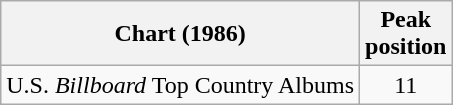<table class="wikitable">
<tr>
<th>Chart (1986)</th>
<th>Peak<br>position</th>
</tr>
<tr>
<td>U.S. <em>Billboard</em> Top Country Albums</td>
<td align="center">11</td>
</tr>
</table>
